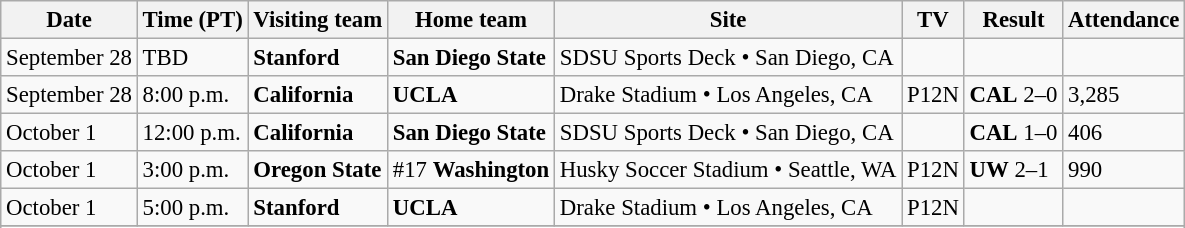<table class="wikitable" style="font-size:95%;">
<tr>
<th>Date</th>
<th>Time (PT)</th>
<th>Visiting team</th>
<th>Home team</th>
<th>Site</th>
<th>TV</th>
<th>Result</th>
<th>Attendance</th>
</tr>
<tr>
<td>September 28</td>
<td>TBD</td>
<td><strong>Stanford</strong></td>
<td><strong>San Diego State</strong></td>
<td>SDSU Sports Deck • San Diego, CA</td>
<td></td>
<td></td>
<td></td>
</tr>
<tr>
<td>September 28</td>
<td>8:00 p.m.</td>
<td><strong>California</strong></td>
<td><strong>UCLA</strong></td>
<td>Drake Stadium • Los Angeles, CA<br></td>
<td>P12N</td>
<td><strong>CAL</strong> 2–0</td>
<td>3,285</td>
</tr>
<tr>
<td>October 1</td>
<td>12:00 p.m.</td>
<td><strong>California</strong></td>
<td><strong>San Diego State</strong></td>
<td>SDSU Sports Deck • San Diego, CA</td>
<td></td>
<td><strong>CAL</strong> 1–0</td>
<td>406</td>
</tr>
<tr>
<td>October 1</td>
<td>3:00 p.m.</td>
<td><strong>Oregon State</strong></td>
<td>#17 <strong>Washington</strong></td>
<td>Husky Soccer Stadium • Seattle, WA<br></td>
<td>P12N</td>
<td><strong>UW</strong> 2–1</td>
<td>990</td>
</tr>
<tr>
<td>October 1</td>
<td>5:00 p.m.</td>
<td><strong>Stanford</strong></td>
<td><strong>UCLA</strong></td>
<td>Drake Stadium • Los Angeles, CA</td>
<td>P12N</td>
<td></td>
<td></td>
</tr>
<tr>
</tr>
<tr>
</tr>
</table>
